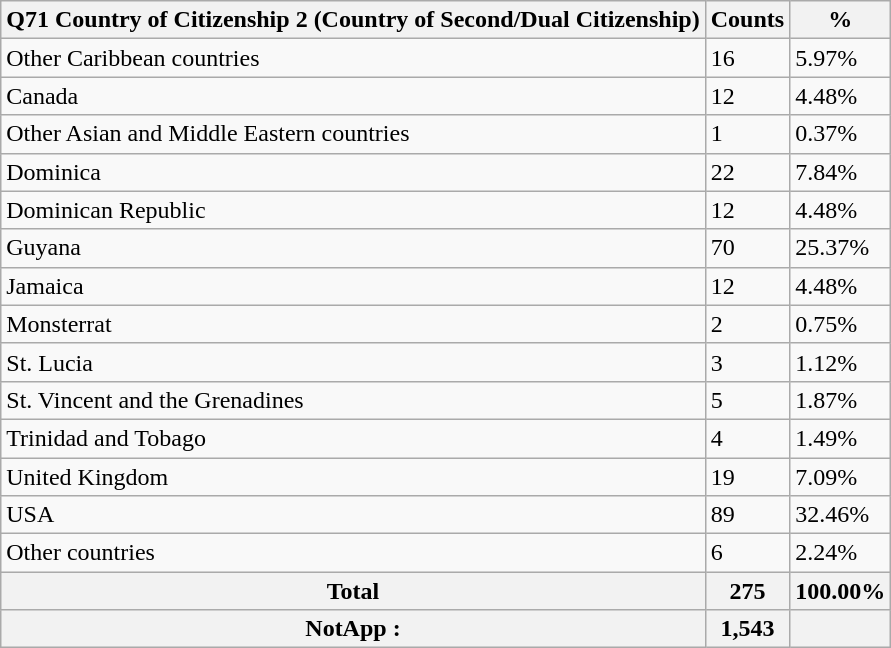<table class="wikitable sortable">
<tr>
<th>Q71 Country of Citizenship 2 (Country of Second/Dual Citizenship)</th>
<th>Counts</th>
<th>%</th>
</tr>
<tr>
<td>Other Caribbean countries</td>
<td>16</td>
<td>5.97%</td>
</tr>
<tr>
<td>Canada</td>
<td>12</td>
<td>4.48%</td>
</tr>
<tr>
<td>Other Asian and Middle Eastern countries</td>
<td>1</td>
<td>0.37%</td>
</tr>
<tr>
<td>Dominica</td>
<td>22</td>
<td>7.84%</td>
</tr>
<tr>
<td>Dominican Republic</td>
<td>12</td>
<td>4.48%</td>
</tr>
<tr>
<td>Guyana</td>
<td>70</td>
<td>25.37%</td>
</tr>
<tr>
<td>Jamaica</td>
<td>12</td>
<td>4.48%</td>
</tr>
<tr>
<td>Monsterrat</td>
<td>2</td>
<td>0.75%</td>
</tr>
<tr>
<td>St. Lucia</td>
<td>3</td>
<td>1.12%</td>
</tr>
<tr>
<td>St. Vincent and the Grenadines</td>
<td>5</td>
<td>1.87%</td>
</tr>
<tr>
<td>Trinidad and Tobago</td>
<td>4</td>
<td>1.49%</td>
</tr>
<tr>
<td>United Kingdom</td>
<td>19</td>
<td>7.09%</td>
</tr>
<tr>
<td>USA</td>
<td>89</td>
<td>32.46%</td>
</tr>
<tr>
<td>Other countries</td>
<td>6</td>
<td>2.24%</td>
</tr>
<tr>
<th>Total</th>
<th>275</th>
<th>100.00%</th>
</tr>
<tr>
<th>NotApp :</th>
<th>1,543</th>
<th></th>
</tr>
</table>
